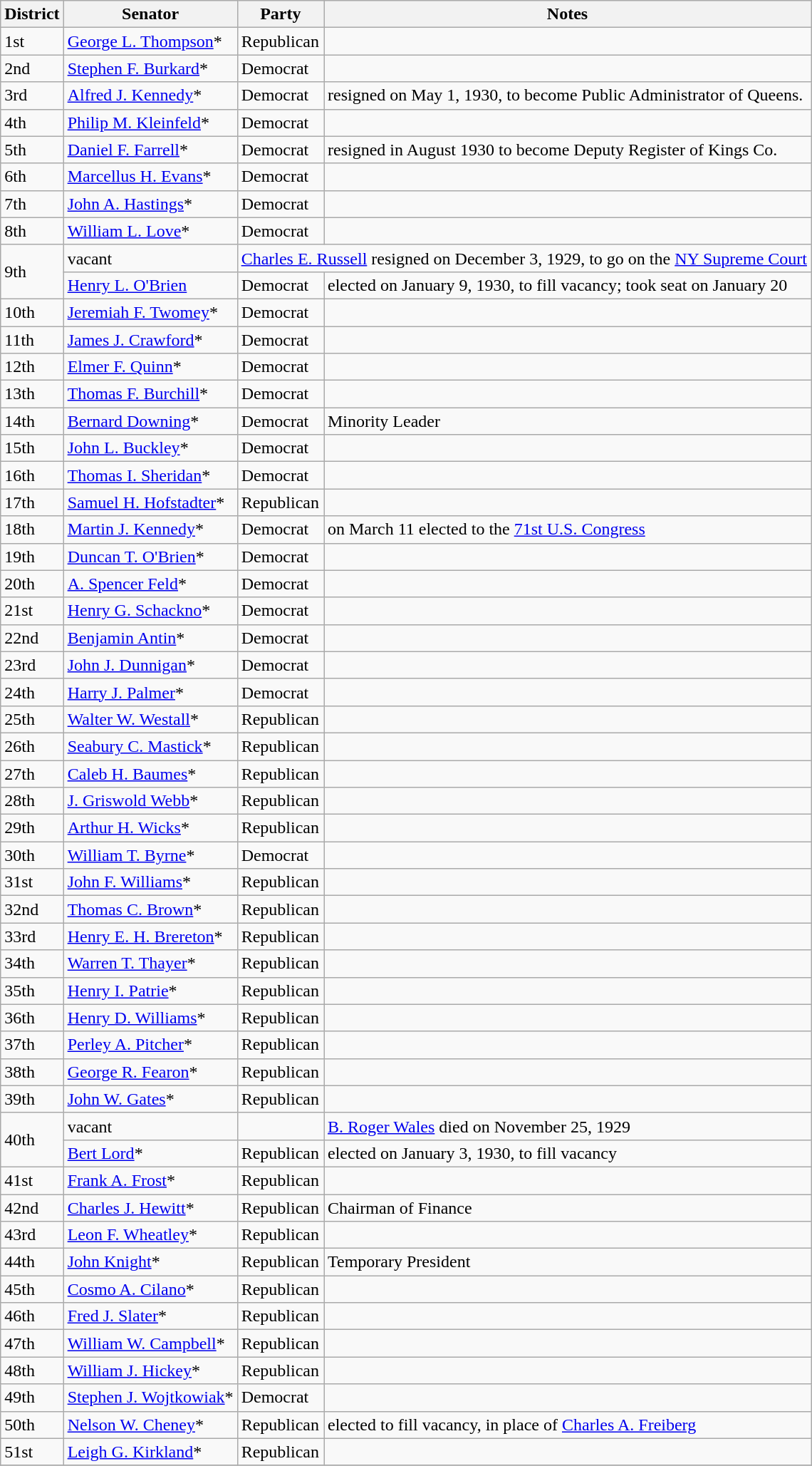<table class=wikitable>
<tr>
<th>District</th>
<th>Senator</th>
<th>Party</th>
<th>Notes</th>
</tr>
<tr>
<td>1st</td>
<td><a href='#'>George L. Thompson</a>*</td>
<td>Republican</td>
<td></td>
</tr>
<tr>
<td>2nd</td>
<td><a href='#'>Stephen F. Burkard</a>*</td>
<td>Democrat</td>
<td></td>
</tr>
<tr>
<td>3rd</td>
<td><a href='#'>Alfred J. Kennedy</a>*</td>
<td>Democrat</td>
<td>resigned on May 1, 1930, to become Public Administrator of Queens.</td>
</tr>
<tr>
<td>4th</td>
<td><a href='#'>Philip M. Kleinfeld</a>*</td>
<td>Democrat</td>
<td></td>
</tr>
<tr>
<td>5th</td>
<td><a href='#'>Daniel F. Farrell</a>*</td>
<td>Democrat</td>
<td>resigned in August 1930 to become Deputy Register of Kings Co.</td>
</tr>
<tr>
<td>6th</td>
<td><a href='#'>Marcellus H. Evans</a>*</td>
<td>Democrat</td>
<td></td>
</tr>
<tr>
<td>7th</td>
<td><a href='#'>John A. Hastings</a>*</td>
<td>Democrat</td>
<td></td>
</tr>
<tr>
<td>8th</td>
<td><a href='#'>William L. Love</a>*</td>
<td>Democrat</td>
<td></td>
</tr>
<tr>
<td rowspan="2">9th</td>
<td>vacant</td>
<td colspan="2"><a href='#'>Charles E. Russell</a> resigned on December 3, 1929, to go on the <a href='#'>NY Supreme Court</a></td>
</tr>
<tr>
<td><a href='#'>Henry L. O'Brien</a></td>
<td>Democrat</td>
<td>elected on January 9, 1930, to fill vacancy; took seat on January 20</td>
</tr>
<tr>
<td>10th</td>
<td><a href='#'>Jeremiah F. Twomey</a>*</td>
<td>Democrat</td>
<td></td>
</tr>
<tr>
<td>11th</td>
<td><a href='#'>James J. Crawford</a>*</td>
<td>Democrat</td>
<td></td>
</tr>
<tr>
<td>12th</td>
<td><a href='#'>Elmer F. Quinn</a>*</td>
<td>Democrat</td>
<td></td>
</tr>
<tr>
<td>13th</td>
<td><a href='#'>Thomas F. Burchill</a>*</td>
<td>Democrat</td>
<td></td>
</tr>
<tr>
<td>14th</td>
<td><a href='#'>Bernard Downing</a>*</td>
<td>Democrat</td>
<td>Minority Leader</td>
</tr>
<tr>
<td>15th</td>
<td><a href='#'>John L. Buckley</a>*</td>
<td>Democrat</td>
<td></td>
</tr>
<tr>
<td>16th</td>
<td><a href='#'>Thomas I. Sheridan</a>*</td>
<td>Democrat</td>
<td></td>
</tr>
<tr>
<td>17th</td>
<td><a href='#'>Samuel H. Hofstadter</a>*</td>
<td>Republican</td>
<td></td>
</tr>
<tr>
<td>18th</td>
<td><a href='#'>Martin J. Kennedy</a>*</td>
<td>Democrat</td>
<td>on March 11 elected to the <a href='#'>71st U.S. Congress</a></td>
</tr>
<tr>
<td>19th</td>
<td><a href='#'>Duncan T. O'Brien</a>*</td>
<td>Democrat</td>
<td></td>
</tr>
<tr>
<td>20th</td>
<td><a href='#'>A. Spencer Feld</a>*</td>
<td>Democrat</td>
<td></td>
</tr>
<tr>
<td>21st</td>
<td><a href='#'>Henry G. Schackno</a>*</td>
<td>Democrat</td>
<td></td>
</tr>
<tr>
<td>22nd</td>
<td><a href='#'>Benjamin Antin</a>*</td>
<td>Democrat</td>
<td></td>
</tr>
<tr>
<td>23rd</td>
<td><a href='#'>John J. Dunnigan</a>*</td>
<td>Democrat</td>
<td></td>
</tr>
<tr>
<td>24th</td>
<td><a href='#'>Harry J. Palmer</a>*</td>
<td>Democrat</td>
<td></td>
</tr>
<tr>
<td>25th</td>
<td><a href='#'>Walter W. Westall</a>*</td>
<td>Republican</td>
<td></td>
</tr>
<tr>
<td>26th</td>
<td><a href='#'>Seabury C. Mastick</a>*</td>
<td>Republican</td>
<td></td>
</tr>
<tr>
<td>27th</td>
<td><a href='#'>Caleb H. Baumes</a>*</td>
<td>Republican</td>
<td></td>
</tr>
<tr>
<td>28th</td>
<td><a href='#'>J. Griswold Webb</a>*</td>
<td>Republican</td>
<td></td>
</tr>
<tr>
<td>29th</td>
<td><a href='#'>Arthur H. Wicks</a>*</td>
<td>Republican</td>
<td></td>
</tr>
<tr>
<td>30th</td>
<td><a href='#'>William T. Byrne</a>*</td>
<td>Democrat</td>
<td></td>
</tr>
<tr>
<td>31st</td>
<td><a href='#'>John F. Williams</a>*</td>
<td>Republican</td>
<td></td>
</tr>
<tr>
<td>32nd</td>
<td><a href='#'>Thomas C. Brown</a>*</td>
<td>Republican</td>
<td></td>
</tr>
<tr>
<td>33rd</td>
<td><a href='#'>Henry E. H. Brereton</a>*</td>
<td>Republican</td>
<td></td>
</tr>
<tr>
<td>34th</td>
<td><a href='#'>Warren T. Thayer</a>*</td>
<td>Republican</td>
<td></td>
</tr>
<tr>
<td>35th</td>
<td><a href='#'>Henry I. Patrie</a>*</td>
<td>Republican</td>
<td></td>
</tr>
<tr>
<td>36th</td>
<td><a href='#'>Henry D. Williams</a>*</td>
<td>Republican</td>
<td></td>
</tr>
<tr>
<td>37th</td>
<td><a href='#'>Perley A. Pitcher</a>*</td>
<td>Republican</td>
<td></td>
</tr>
<tr>
<td>38th</td>
<td><a href='#'>George R. Fearon</a>*</td>
<td>Republican</td>
<td></td>
</tr>
<tr>
<td>39th</td>
<td><a href='#'>John W. Gates</a>*</td>
<td>Republican</td>
<td></td>
</tr>
<tr>
<td rowspan="2">40th</td>
<td>vacant</td>
<td></td>
<td><a href='#'>B. Roger Wales</a> died on November 25, 1929</td>
</tr>
<tr>
<td><a href='#'>Bert Lord</a>*</td>
<td>Republican</td>
<td>elected on January 3, 1930, to fill vacancy</td>
</tr>
<tr>
<td>41st</td>
<td><a href='#'>Frank A. Frost</a>*</td>
<td>Republican</td>
<td></td>
</tr>
<tr>
<td>42nd</td>
<td><a href='#'>Charles J. Hewitt</a>*</td>
<td>Republican</td>
<td>Chairman of Finance</td>
</tr>
<tr>
<td>43rd</td>
<td><a href='#'>Leon F. Wheatley</a>*</td>
<td>Republican</td>
<td></td>
</tr>
<tr>
<td>44th</td>
<td><a href='#'>John Knight</a>*</td>
<td>Republican</td>
<td>Temporary President</td>
</tr>
<tr>
<td>45th</td>
<td><a href='#'>Cosmo A. Cilano</a>*</td>
<td>Republican</td>
<td></td>
</tr>
<tr>
<td>46th</td>
<td><a href='#'>Fred J. Slater</a>*</td>
<td>Republican</td>
<td></td>
</tr>
<tr>
<td>47th</td>
<td><a href='#'>William W. Campbell</a>*</td>
<td>Republican</td>
<td></td>
</tr>
<tr>
<td>48th</td>
<td><a href='#'>William J. Hickey</a>*</td>
<td>Republican</td>
<td></td>
</tr>
<tr>
<td>49th</td>
<td><a href='#'>Stephen J. Wojtkowiak</a>*</td>
<td>Democrat</td>
<td></td>
</tr>
<tr>
<td>50th</td>
<td><a href='#'>Nelson W. Cheney</a>*</td>
<td>Republican</td>
<td>elected to fill vacancy, in place of <a href='#'>Charles A. Freiberg</a></td>
</tr>
<tr>
<td>51st</td>
<td><a href='#'>Leigh G. Kirkland</a>*</td>
<td>Republican</td>
<td></td>
</tr>
<tr>
</tr>
</table>
